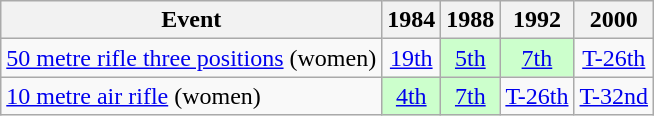<table class="wikitable" style="text-align: center">
<tr>
<th>Event</th>
<th>1984</th>
<th>1988</th>
<th>1992</th>
<th>2000</th>
</tr>
<tr>
<td align=left><a href='#'>50 metre rifle three positions</a> (women)</td>
<td><a href='#'>19th</a></td>
<td style="background: #ccffcc"><a href='#'>5th</a></td>
<td style="background: #ccffcc"><a href='#'>7th</a></td>
<td><a href='#'>T-26th</a></td>
</tr>
<tr>
<td align=left><a href='#'>10 metre air rifle</a> (women)</td>
<td style="background: #ccffcc"><a href='#'>4th</a></td>
<td style="background: #ccffcc"><a href='#'>7th</a></td>
<td><a href='#'>T-26th</a></td>
<td><a href='#'>T-32nd</a></td>
</tr>
</table>
